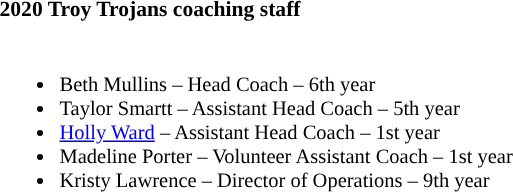<table class="toccolours" style="text-align: left; font-size:90%;">
<tr>
<th colspan="9">2020 Troy Trojans coaching staff</th>
</tr>
<tr>
<td style="font-size: 95%;" valign="top"><br><ul><li>Beth Mullins – Head Coach – 6th year</li><li>Taylor Smartt – Assistant Head Coach – 5th year</li><li><a href='#'>Holly Ward</a> – Assistant Head Coach – 1st year</li><li>Madeline Porter – Volunteer Assistant Coach – 1st year</li><li>Kristy Lawrence – Director of Operations – 9th year</li></ul></td>
</tr>
</table>
